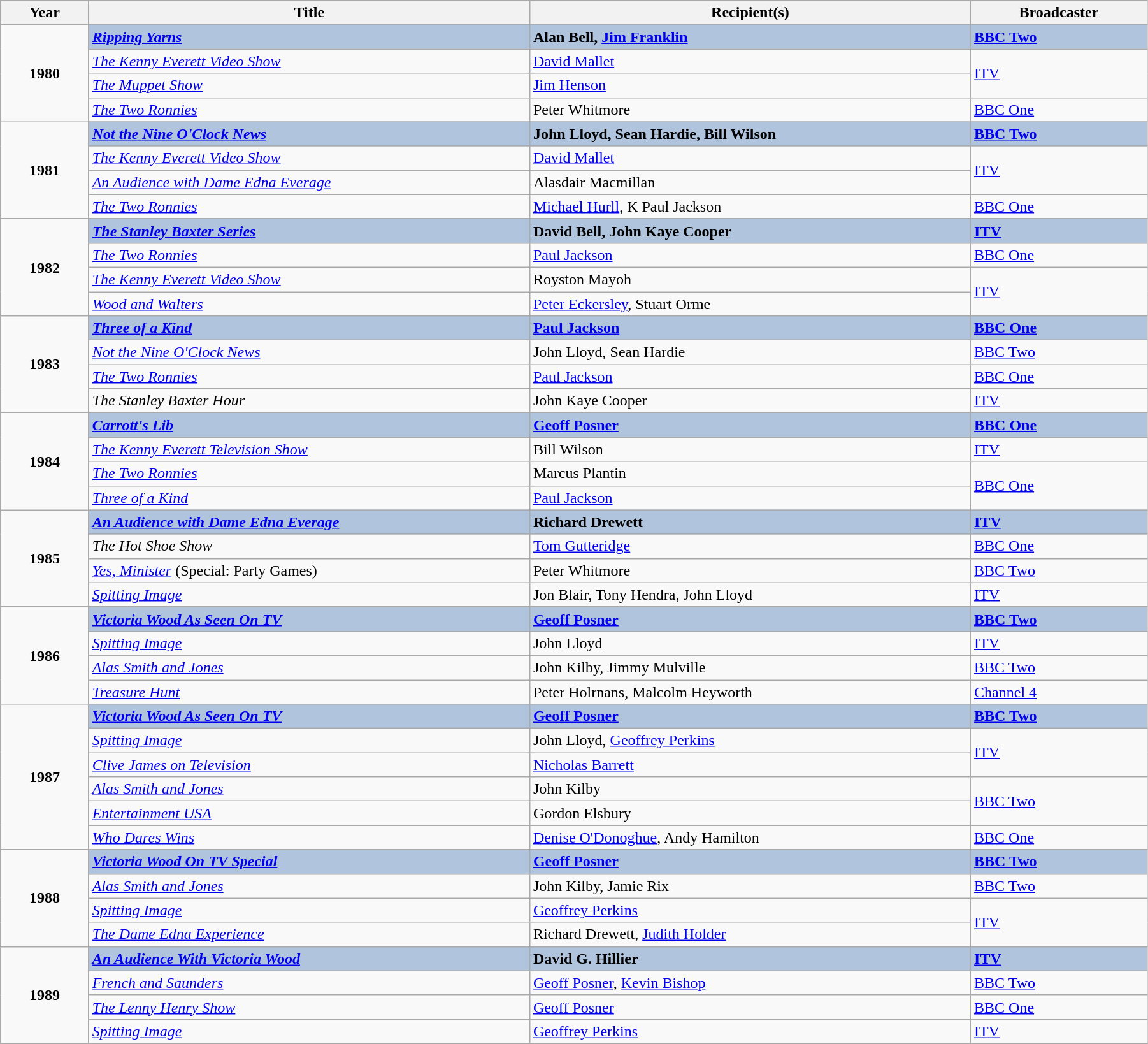<table class="wikitable" width="95%">
<tr>
<th width=5%>Year</th>
<th width=25%>Title</th>
<th width=25%><strong>Recipient(s)</strong></th>
<th width=10%><strong>Broadcaster</strong></th>
</tr>
<tr>
<td rowspan="4" style="text-align:center;"><strong>1980</strong></td>
<td style="background:#B0C4DE;"><strong><em><a href='#'>Ripping Yarns</a></em></strong></td>
<td style="background:#B0C4DE;"><strong>Alan Bell, <a href='#'>Jim Franklin</a></strong></td>
<td style="background:#B0C4DE;"><strong><a href='#'>BBC Two</a></strong></td>
</tr>
<tr>
<td><em><a href='#'>The Kenny Everett Video Show</a></em></td>
<td><a href='#'>David Mallet</a></td>
<td rowspan="2"><a href='#'>ITV</a></td>
</tr>
<tr>
<td><em><a href='#'>The Muppet Show</a></em></td>
<td><a href='#'>Jim Henson</a></td>
</tr>
<tr>
<td><em><a href='#'>The Two Ronnies</a></em></td>
<td>Peter Whitmore</td>
<td><a href='#'>BBC One</a></td>
</tr>
<tr>
<td rowspan="4" style="text-align:center;"><strong>1981</strong></td>
<td style="background:#B0C4DE;"><strong><em><a href='#'>Not the Nine O'Clock News</a></em></strong></td>
<td style="background:#B0C4DE;"><strong>John Lloyd, Sean Hardie, Bill Wilson</strong></td>
<td style="background:#B0C4DE;"><strong><a href='#'>BBC Two</a></strong></td>
</tr>
<tr>
<td><em><a href='#'>The Kenny Everett Video Show</a></em></td>
<td><a href='#'>David Mallet</a></td>
<td rowspan="2"><a href='#'>ITV</a></td>
</tr>
<tr>
<td><em><a href='#'>An Audience with Dame Edna Everage</a></em></td>
<td>Alasdair Macmillan</td>
</tr>
<tr>
<td><em><a href='#'>The Two Ronnies</a></em></td>
<td><a href='#'>Michael Hurll</a>, K Paul Jackson</td>
<td><a href='#'>BBC One</a></td>
</tr>
<tr>
<td rowspan="4" style="text-align:center;"><strong>1982</strong></td>
<td style="background:#B0C4DE;"><strong><em><a href='#'>The Stanley Baxter Series</a></em></strong></td>
<td style="background:#B0C4DE;"><strong>David Bell, John Kaye Cooper</strong></td>
<td style="background:#B0C4DE;"><strong><a href='#'>ITV</a></strong></td>
</tr>
<tr>
<td><em><a href='#'>The Two Ronnies</a></em></td>
<td><a href='#'>Paul Jackson</a></td>
<td><a href='#'>BBC One</a></td>
</tr>
<tr>
<td><em><a href='#'>The Kenny Everett Video Show</a></em></td>
<td>Royston Mayoh</td>
<td rowspan="2"><a href='#'>ITV</a></td>
</tr>
<tr>
<td><em><a href='#'>Wood and Walters</a></em></td>
<td><a href='#'>Peter Eckersley</a>, Stuart Orme</td>
</tr>
<tr>
<td rowspan="4" style="text-align:center;"><strong>1983</strong></td>
<td style="background:#B0C4DE;"><strong><em><a href='#'>Three of a Kind</a></em></strong></td>
<td style="background:#B0C4DE;"><strong><a href='#'>Paul Jackson</a></strong></td>
<td style="background:#B0C4DE;"><strong><a href='#'>BBC One</a></strong></td>
</tr>
<tr>
<td><em><a href='#'>Not the Nine O'Clock News</a></em></td>
<td>John Lloyd, Sean Hardie</td>
<td><a href='#'>BBC Two</a></td>
</tr>
<tr>
<td><em><a href='#'>The Two Ronnies</a></em></td>
<td><a href='#'>Paul Jackson</a></td>
<td><a href='#'>BBC One</a></td>
</tr>
<tr>
<td><em>The Stanley Baxter Hour</em></td>
<td>John Kaye Cooper</td>
<td><a href='#'>ITV</a></td>
</tr>
<tr>
<td rowspan="4" style="text-align:center;"><strong>1984</strong></td>
<td style="background:#B0C4DE;"><strong><em><a href='#'>Carrott's Lib</a></em></strong></td>
<td style="background:#B0C4DE;"><strong><a href='#'>Geoff Posner</a></strong></td>
<td style="background:#B0C4DE;"><strong><a href='#'>BBC One</a></strong></td>
</tr>
<tr>
<td><em><a href='#'>The Kenny Everett Television Show</a></em></td>
<td>Bill Wilson</td>
<td><a href='#'>ITV</a></td>
</tr>
<tr>
<td><em><a href='#'>The Two Ronnies</a></em></td>
<td>Marcus Plantin</td>
<td rowspan="2"><a href='#'>BBC One</a></td>
</tr>
<tr>
<td><em><a href='#'>Three of a Kind</a></em></td>
<td><a href='#'>Paul Jackson</a></td>
</tr>
<tr>
<td rowspan="4" style="text-align:center;"><strong>1985</strong></td>
<td style="background:#B0C4DE;"><strong><em><a href='#'>An Audience with Dame Edna Everage</a></em></strong></td>
<td style="background:#B0C4DE;"><strong>Richard Drewett</strong></td>
<td style="background:#B0C4DE;"><strong><a href='#'>ITV</a></strong></td>
</tr>
<tr>
<td><em>The Hot Shoe Show</em></td>
<td><a href='#'>Tom Gutteridge</a></td>
<td><a href='#'>BBC One</a></td>
</tr>
<tr>
<td><em><a href='#'>Yes, Minister</a></em> (Special: Party Games)</td>
<td>Peter Whitmore</td>
<td><a href='#'>BBC Two</a></td>
</tr>
<tr>
<td><em><a href='#'>Spitting Image</a></em></td>
<td>Jon Blair, Tony Hendra, John Lloyd</td>
<td><a href='#'>ITV</a></td>
</tr>
<tr>
<td rowspan="4" style="text-align:center;"><strong>1986</strong></td>
<td style="background:#B0C4DE;"><strong><em><a href='#'>Victoria Wood As Seen On TV</a></em></strong></td>
<td style="background:#B0C4DE;"><strong><a href='#'>Geoff Posner</a></strong></td>
<td style="background:#B0C4DE;"><strong><a href='#'>BBC Two</a></strong></td>
</tr>
<tr>
<td><em><a href='#'>Spitting Image</a></em></td>
<td>John Lloyd</td>
<td><a href='#'>ITV</a></td>
</tr>
<tr>
<td><em><a href='#'>Alas Smith and Jones</a></em></td>
<td>John Kilby, Jimmy Mulville</td>
<td><a href='#'>BBC Two</a></td>
</tr>
<tr>
<td><em><a href='#'>Treasure Hunt</a></em></td>
<td>Peter Holrnans, Malcolm Heyworth</td>
<td><a href='#'>Channel 4</a></td>
</tr>
<tr>
<td rowspan="6" style="text-align:center;"><strong>1987</strong></td>
<td style="background:#B0C4DE;"><strong><em><a href='#'>Victoria Wood As Seen On TV</a></em></strong></td>
<td style="background:#B0C4DE;"><strong><a href='#'>Geoff Posner</a></strong></td>
<td style="background:#B0C4DE;"><strong><a href='#'>BBC Two</a></strong></td>
</tr>
<tr>
<td><em><a href='#'>Spitting Image</a></em></td>
<td>John Lloyd, <a href='#'>Geoffrey Perkins</a></td>
<td rowspan="2"><a href='#'>ITV</a></td>
</tr>
<tr>
<td><em><a href='#'>Clive James on Television</a></em></td>
<td><a href='#'>Nicholas Barrett</a></td>
</tr>
<tr>
<td><em><a href='#'>Alas Smith and Jones</a></em></td>
<td>John Kilby</td>
<td rowspan="2"><a href='#'>BBC Two</a></td>
</tr>
<tr>
<td><em><a href='#'>Entertainment USA</a></em></td>
<td>Gordon Elsbury</td>
</tr>
<tr>
<td><em><a href='#'>Who Dares Wins</a></em></td>
<td><a href='#'>Denise O'Donoghue</a>, Andy Hamilton</td>
<td><a href='#'>BBC One</a></td>
</tr>
<tr>
<td rowspan="4" style="text-align:center;"><strong>1988</strong></td>
<td style="background:#B0C4DE;"><strong><em><a href='#'>Victoria Wood On TV Special</a></em></strong></td>
<td style="background:#B0C4DE;"><strong><a href='#'>Geoff Posner</a></strong></td>
<td style="background:#B0C4DE;"><strong><a href='#'>BBC Two</a></strong></td>
</tr>
<tr>
<td><em><a href='#'>Alas Smith and Jones</a></em></td>
<td>John Kilby, Jamie Rix</td>
<td><a href='#'>BBC Two</a></td>
</tr>
<tr>
<td><em><a href='#'>Spitting Image</a></em></td>
<td><a href='#'>Geoffrey Perkins</a></td>
<td rowspan="2"><a href='#'>ITV</a></td>
</tr>
<tr>
<td><em><a href='#'>The Dame Edna Experience</a></em></td>
<td>Richard Drewett, <a href='#'>Judith Holder</a></td>
</tr>
<tr>
<td rowspan="4" style="text-align:center;"><strong>1989</strong></td>
<td style="background:#B0C4DE;"><strong><em><a href='#'>An Audience With Victoria Wood</a></em></strong></td>
<td style="background:#B0C4DE;"><strong>David G. Hillier</strong></td>
<td style="background:#B0C4DE;"><strong><a href='#'>ITV</a></strong></td>
</tr>
<tr>
<td><em><a href='#'>French and Saunders</a></em></td>
<td><a href='#'>Geoff Posner</a>, <a href='#'>Kevin Bishop</a></td>
<td><a href='#'>BBC Two</a></td>
</tr>
<tr>
<td><em><a href='#'>The Lenny Henry Show</a></em></td>
<td><a href='#'>Geoff Posner</a></td>
<td><a href='#'>BBC One</a></td>
</tr>
<tr>
<td><em><a href='#'>Spitting Image</a></em></td>
<td><a href='#'>Geoffrey Perkins</a></td>
<td><a href='#'>ITV</a></td>
</tr>
<tr>
</tr>
</table>
